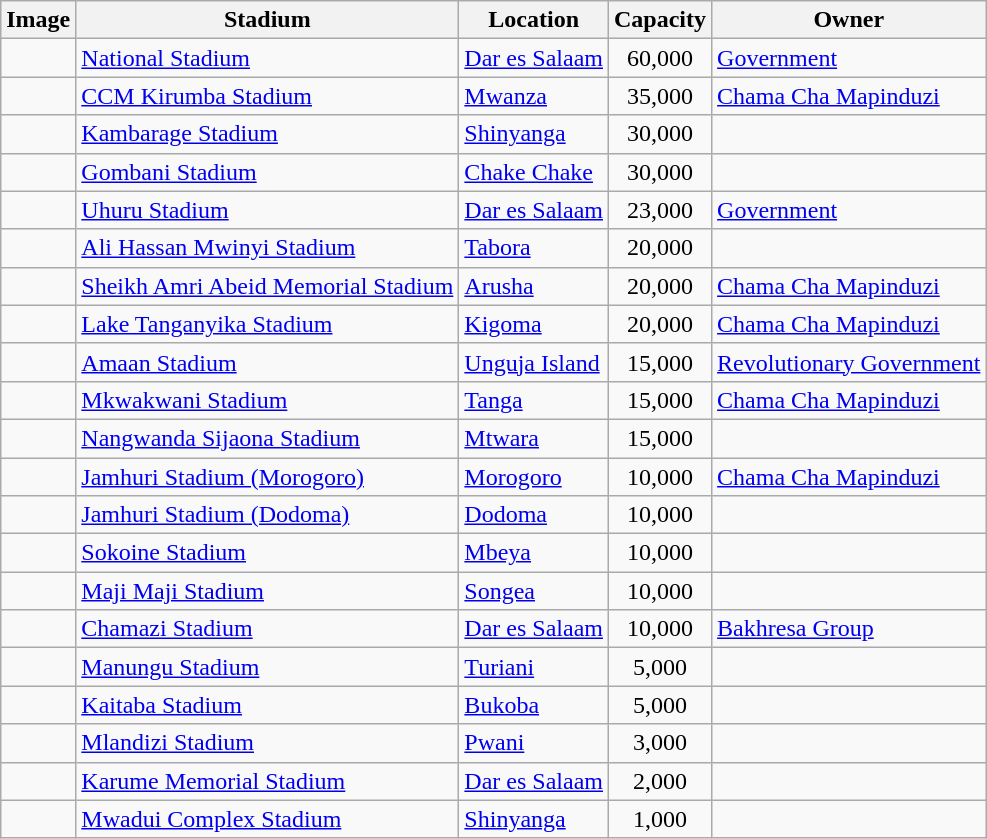<table class="wikitable sortable">
<tr>
<th class="unsortable">Image</th>
<th>Stadium</th>
<th>Location</th>
<th>Capacity</th>
<th>Owner</th>
</tr>
<tr>
<td></td>
<td><a href='#'>National Stadium</a></td>
<td><a href='#'>Dar es Salaam</a></td>
<td align=center>60,000</td>
<td><a href='#'>Government</a></td>
</tr>
<tr>
<td></td>
<td><a href='#'>CCM Kirumba Stadium</a></td>
<td><a href='#'>Mwanza</a></td>
<td align=center>35,000</td>
<td><a href='#'>Chama Cha Mapinduzi</a></td>
</tr>
<tr>
<td></td>
<td><a href='#'>Kambarage Stadium</a></td>
<td><a href='#'>Shinyanga</a></td>
<td align=center>30,000</td>
<td></td>
</tr>
<tr>
<td></td>
<td><a href='#'>Gombani Stadium</a></td>
<td><a href='#'>Chake Chake</a></td>
<td align=center>30,000</td>
<td></td>
</tr>
<tr>
<td></td>
<td><a href='#'>Uhuru Stadium</a></td>
<td><a href='#'>Dar es Salaam</a></td>
<td align=center>23,000</td>
<td><a href='#'>Government</a></td>
</tr>
<tr>
<td></td>
<td><a href='#'>Ali Hassan Mwinyi Stadium</a></td>
<td><a href='#'>Tabora</a></td>
<td align=center>20,000</td>
<td></td>
</tr>
<tr>
<td></td>
<td><a href='#'>Sheikh Amri Abeid Memorial Stadium</a></td>
<td><a href='#'>Arusha</a></td>
<td align=center>20,000</td>
<td><a href='#'>Chama Cha Mapinduzi</a></td>
</tr>
<tr>
<td></td>
<td><a href='#'>Lake Tanganyika Stadium</a></td>
<td><a href='#'>Kigoma</a></td>
<td align=center>20,000</td>
<td><a href='#'>Chama Cha Mapinduzi</a></td>
</tr>
<tr>
<td></td>
<td><a href='#'>Amaan Stadium</a></td>
<td><a href='#'>Unguja Island</a></td>
<td align=center>15,000</td>
<td><a href='#'>Revolutionary Government</a></td>
</tr>
<tr>
<td></td>
<td><a href='#'>Mkwakwani Stadium</a></td>
<td><a href='#'>Tanga</a></td>
<td align=center>15,000</td>
<td><a href='#'>Chama Cha Mapinduzi</a></td>
</tr>
<tr>
<td></td>
<td><a href='#'>Nangwanda Sijaona Stadium</a></td>
<td><a href='#'>Mtwara</a></td>
<td align=center>15,000</td>
<td></td>
</tr>
<tr>
<td></td>
<td><a href='#'>Jamhuri Stadium (Morogoro)</a></td>
<td><a href='#'>Morogoro</a></td>
<td align=center>10,000</td>
<td><a href='#'>Chama Cha Mapinduzi</a></td>
</tr>
<tr>
<td></td>
<td><a href='#'>Jamhuri Stadium (Dodoma)</a></td>
<td><a href='#'>Dodoma</a></td>
<td align=center>10,000</td>
<td></td>
</tr>
<tr>
<td></td>
<td><a href='#'>Sokoine Stadium</a></td>
<td><a href='#'>Mbeya</a></td>
<td align=center>10,000</td>
<td></td>
</tr>
<tr>
<td></td>
<td><a href='#'>Maji Maji Stadium</a></td>
<td><a href='#'>Songea</a></td>
<td align=center>10,000</td>
<td></td>
</tr>
<tr>
<td></td>
<td><a href='#'>Chamazi Stadium</a></td>
<td><a href='#'>Dar es Salaam</a></td>
<td align=center>10,000</td>
<td><a href='#'>Bakhresa Group</a></td>
</tr>
<tr>
<td></td>
<td><a href='#'>Manungu Stadium</a></td>
<td><a href='#'>Turiani</a></td>
<td align=center>5,000</td>
<td></td>
</tr>
<tr>
<td></td>
<td><a href='#'>Kaitaba Stadium</a></td>
<td><a href='#'>Bukoba</a></td>
<td align=center>5,000</td>
<td></td>
</tr>
<tr>
<td></td>
<td><a href='#'>Mlandizi Stadium</a></td>
<td><a href='#'>Pwani</a></td>
<td align=center>3,000</td>
<td></td>
</tr>
<tr>
<td></td>
<td><a href='#'>Karume Memorial Stadium</a></td>
<td><a href='#'>Dar es Salaam</a></td>
<td align=center>2,000</td>
<td></td>
</tr>
<tr>
<td></td>
<td><a href='#'>Mwadui Complex Stadium</a></td>
<td><a href='#'>Shinyanga</a></td>
<td align=center>1,000</td>
<td></td>
</tr>
</table>
